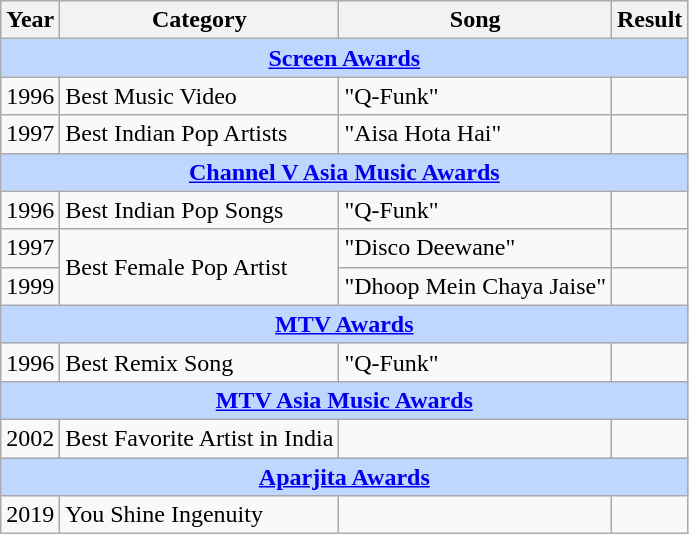<table class="wikitable">
<tr style="background:#ebf5ff;">
<th>Year</th>
<th>Category</th>
<th>Song</th>
<th>Result</th>
</tr>
<tr style="background:#bfd7ff;">
<td colspan="5" style="text-align:center;"><strong><a href='#'>Screen Awards</a></strong></td>
</tr>
<tr>
<td>1996</td>
<td>Best Music Video</td>
<td>"Q-Funk"</td>
<td></td>
</tr>
<tr>
<td>1997</td>
<td>Best Indian Pop Artists</td>
<td>"Aisa Hota Hai"</td>
<td></td>
</tr>
<tr style="background:#bfd7ff;">
<td colspan="5" style="text-align:center;"><strong><a href='#'>Channel V Asia Music Awards</a></strong></td>
</tr>
<tr>
<td>1996</td>
<td>Best Indian Pop Songs</td>
<td>"Q-Funk"</td>
<td></td>
</tr>
<tr>
<td>1997</td>
<td rowspan="2">Best Female Pop Artist</td>
<td>"Disco Deewane"</td>
<td></td>
</tr>
<tr>
<td>1999</td>
<td>"Dhoop Mein Chaya Jaise"</td>
<td></td>
</tr>
<tr style="background:#bfd7ff;">
<td colspan="5" style="text-align:center;"><strong><a href='#'>MTV Awards</a></strong></td>
</tr>
<tr>
<td>1996</td>
<td>Best Remix Song</td>
<td>"Q-Funk"</td>
<td></td>
</tr>
<tr style="background:#bfd7ff;">
<td colspan="5" style="text-align:center;"><strong><a href='#'>MTV Asia Music Awards</a></strong></td>
</tr>
<tr>
<td>2002</td>
<td>Best Favorite Artist in India</td>
<td></td>
<td></td>
</tr>
<tr style="background:#bfd7ff;">
<td colspan="5" style="text-align:center;"><strong><a href='#'>Aparjita Awards</a></strong></td>
</tr>
<tr>
<td>2019</td>
<td>You Shine Ingenuity</td>
<td></td>
<td></td>
</tr>
</table>
